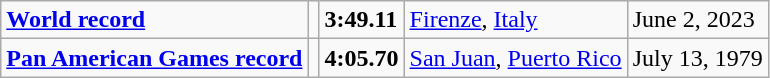<table class="wikitable">
<tr>
<td><strong><a href='#'>World record</a></strong></td>
<td></td>
<td><strong>3:49.11</strong></td>
<td><a href='#'>Firenze</a>, <a href='#'>Italy</a></td>
<td>June 2, 2023</td>
</tr>
<tr>
<td><strong><a href='#'>Pan American Games record</a></strong></td>
<td></td>
<td><strong>4:05.70</strong></td>
<td><a href='#'>San Juan</a>, <a href='#'>Puerto Rico</a></td>
<td>July 13, 1979</td>
</tr>
</table>
